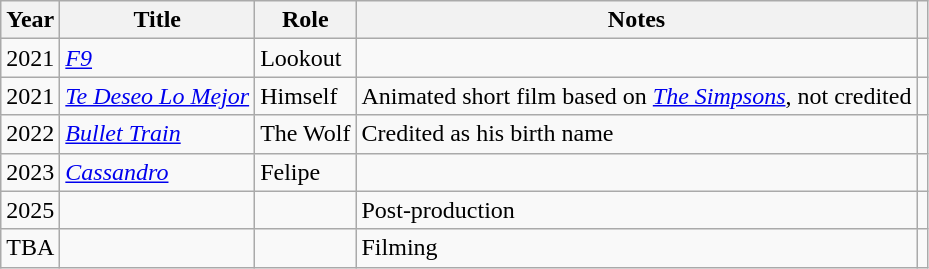<table class="wikitable">
<tr>
<th>Year</th>
<th>Title</th>
<th>Role</th>
<th>Notes</th>
<th></th>
</tr>
<tr>
<td>2021</td>
<td><em><a href='#'>F9</a></em></td>
<td>Lookout</td>
<td></td>
<td align=center></td>
</tr>
<tr>
<td>2021</td>
<td><em><a href='#'>Te Deseo Lo Mejor</a></em></td>
<td>Himself</td>
<td>Animated short film based on <em><a href='#'>The Simpsons</a></em>, not credited</td>
<td></td>
</tr>
<tr>
<td>2022</td>
<td><em><a href='#'>Bullet Train</a></em></td>
<td>The Wolf</td>
<td>Credited as his birth name</td>
<td></td>
</tr>
<tr>
<td>2023</td>
<td><em><a href='#'>Cassandro</a></em></td>
<td>Felipe</td>
<td></td>
<td></td>
</tr>
<tr>
<td>2025</td>
<td></td>
<td></td>
<td>Post-production</td>
<td></td>
</tr>
<tr>
<td>TBA</td>
<td></td>
<td></td>
<td>Filming</td>
<td></td>
</tr>
</table>
